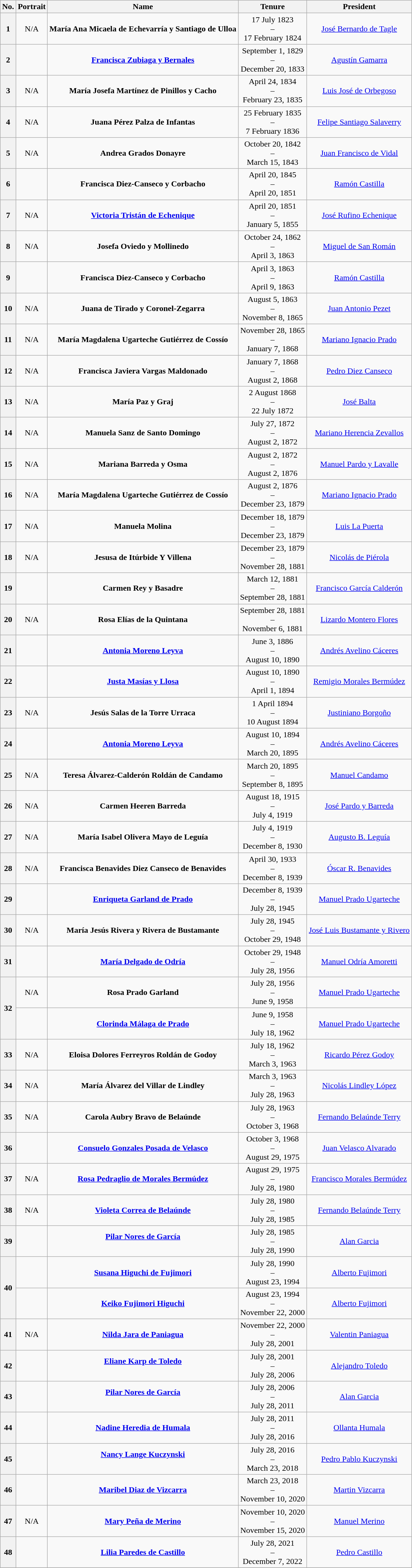<table class="wikitable sortable" style="text-align:Center;">
<tr>
<th class="unsortable"><abbr>No.</abbr></th>
<th class="unsortable">Portrait</th>
<th class="unsortable">Name</th>
<th class="unsortable">Tenure</th>
<th class="unsortable">President<br></th>
</tr>
<tr>
<th>1</th>
<td>N/A</td>
<td><strong>María Ana Micaela de Echevarría y Santiago de Ulloa</strong> <br></td>
<td>17 July 1823<br>–<br>17 February 1824</td>
<td><a href='#'>José Bernardo de Tagle</a></td>
</tr>
<tr>
<th>2</th>
<td></td>
<td><strong><a href='#'>Francisca Zubiaga y Bernales</a></strong> <br></td>
<td>September 1, 1829<br>–<br>December 20, 1833</td>
<td><a href='#'>Agustín Gamarra</a></td>
</tr>
<tr>
<th>3</th>
<td>N/A</td>
<td><strong>María Josefa Martínez de Pinillos y Cacho</strong> <br></td>
<td>April 24, 1834<br>–<br>February 23, 1835</td>
<td><a href='#'>Luis José de Orbegoso</a></td>
</tr>
<tr>
<th>4</th>
<td>N/A</td>
<td><strong>Juana Pérez Palza de Infantas</strong> <br></td>
<td>25 February 1835<br>–<br>7 February 1836</td>
<td><a href='#'>Felipe Santiago Salaverry</a></td>
</tr>
<tr>
<th>5</th>
<td>N/A</td>
<td><strong>Andrea Grados Donayre</strong> <br></td>
<td>October 20, 1842<br>–<br>March 15, 1843</td>
<td><a href='#'>Juan Francisco de Vidal</a></td>
</tr>
<tr>
<th>6</th>
<td></td>
<td><strong>Francisca Diez-Canseco y Corbacho</strong> <br></td>
<td>April 20, 1845<br>–<br>April 20, 1851</td>
<td><a href='#'>Ramón Castilla</a></td>
</tr>
<tr>
<th>7</th>
<td>N/A</td>
<td><strong><a href='#'>Victoria Tristán de Echenique</a></strong> <br></td>
<td>April 20, 1851<br>–<br>January 5, 1855</td>
<td><a href='#'>José Rufino Echenique</a></td>
</tr>
<tr>
<th>8</th>
<td>N/A</td>
<td><strong>Josefa Oviedo y Mollinedo</strong> <br></td>
<td>October 24, 1862<br>–<br>April 3, 1863</td>
<td><a href='#'>Miguel de San Román</a></td>
</tr>
<tr>
<th>9</th>
<td></td>
<td><strong>Francisca Diez-Canseco y Corbacho</strong> <br></td>
<td>April 3, 1863<br>–<br>April 9, 1863</td>
<td><a href='#'>Ramón Castilla</a></td>
</tr>
<tr>
<th>10</th>
<td>N/A</td>
<td><strong>Juana de Tirado y Coronel-Zegarra</strong> <br></td>
<td>August 5, 1863<br>–<br>November 8, 1865</td>
<td><a href='#'>Juan Antonio Pezet</a></td>
</tr>
<tr>
<th>11</th>
<td>N/A</td>
<td><strong>María Magdalena Ugarteche Gutiérrez de Cossío</strong> <br></td>
<td>November 28, 1865<br>–<br>January 7, 1868</td>
<td><a href='#'>Mariano Ignacio Prado</a></td>
</tr>
<tr>
<th>12</th>
<td>N/A</td>
<td><strong>Francisca Javiera Vargas Maldonado</strong> <br></td>
<td>January 7, 1868<br>–<br>August 2, 1868</td>
<td><a href='#'>Pedro Diez Canseco</a></td>
</tr>
<tr>
<th>13</th>
<td>N/A</td>
<td><strong>María Paz y Graj</strong> <br></td>
<td>2 August 1868<br>–<br>22 July 1872</td>
<td><a href='#'>José Balta</a></td>
</tr>
<tr>
<th>14</th>
<td>N/A</td>
<td><strong>Manuela Sanz de Santo Domingo</strong> <br></td>
<td>July 27, 1872<br>–<br>August 2, 1872</td>
<td><a href='#'>Mariano Herencia Zevallos</a></td>
</tr>
<tr>
<th>15</th>
<td>N/A</td>
<td><strong>Mariana Barreda y Osma</strong> <br></td>
<td>August 2, 1872<br>–<br>August 2, 1876</td>
<td><a href='#'>Manuel Pardo y Lavalle</a></td>
</tr>
<tr>
<th>16</th>
<td>N/A</td>
<td><strong>María Magdalena Ugarteche Gutiérrez de Cossío</strong> <br></td>
<td>August 2, 1876<br>–<br>December 23, 1879</td>
<td><a href='#'>Mariano Ignacio Prado</a></td>
</tr>
<tr>
<th>17</th>
<td>N/A</td>
<td><strong>Manuela Molina</strong> <br></td>
<td>December 18, 1879<br>–<br>December 23, 1879</td>
<td><a href='#'>Luis La Puerta</a></td>
</tr>
<tr>
<th>18</th>
<td>N/A</td>
<td><strong>Jesusa de Itúrbide Y Villena</strong> <br></td>
<td>December 23, 1879<br>–<br>November 28, 1881</td>
<td><a href='#'>Nicolás de Piérola</a></td>
</tr>
<tr>
<th>19</th>
<td></td>
<td><strong>Carmen Rey y Basadre</strong> <br></td>
<td>March 12, 1881<br>–<br>September 28, 1881</td>
<td><a href='#'>Francisco García Calderón</a></td>
</tr>
<tr>
<th>20</th>
<td>N/A</td>
<td><strong>Rosa Elías de la Quintana</strong> <br></td>
<td>September 28, 1881<br>–<br>November 6, 1881</td>
<td><a href='#'>Lizardo Montero Flores</a></td>
</tr>
<tr>
<th>21</th>
<td></td>
<td><strong><a href='#'>Antonia Moreno Leyva</a></strong> <br></td>
<td>June 3, 1886<br>–<br>August 10, 1890</td>
<td><a href='#'>Andrés Avelino Cáceres</a></td>
</tr>
<tr>
<th>22</th>
<td></td>
<td><strong><a href='#'>Justa Masías y Llosa</a></strong> <br></td>
<td>August 10, 1890<br>–<br>April 1, 1894</td>
<td><a href='#'>Remigio Morales Bermúdez</a></td>
</tr>
<tr>
<th>23</th>
<td>N/A</td>
<td><strong>Jesús Salas de la Torre Urraca</strong> <br></td>
<td>1 April 1894<br>–<br>10 August 1894</td>
<td><a href='#'>Justiniano Borgoño</a></td>
</tr>
<tr>
<th>24</th>
<td></td>
<td><strong><a href='#'>Antonia Moreno Leyva</a></strong> <br></td>
<td>August 10, 1894<br>–<br>March 20, 1895</td>
<td><a href='#'>Andrés Avelino Cáceres</a></td>
</tr>
<tr>
<th>25</th>
<td>N/A</td>
<td><strong>Teresa Álvarez-Calderón Roldán de Candamo</strong> <br></td>
<td>March 20, 1895<br>–<br>September 8, 1895</td>
<td><a href='#'>Manuel Candamo</a></td>
</tr>
<tr>
<th>26</th>
<td>N/A</td>
<td><strong>Carmen Heeren Barreda</strong> <br></td>
<td>August 18, 1915<br>–<br>July 4, 1919</td>
<td><a href='#'>José Pardo y Barreda</a></td>
</tr>
<tr>
<th>27</th>
<td>N/A</td>
<td><strong>María Isabel Olivera Mayo de Leguía</strong> <br></td>
<td>July 4, 1919<br>–<br>December 8, 1930</td>
<td><a href='#'>Augusto B. Leguía</a></td>
</tr>
<tr>
<th>28</th>
<td>N/A</td>
<td><strong>Francisca Benavides Diez Canseco de Benavides</strong> <br></td>
<td>April 30, 1933<br>–<br>December 8, 1939</td>
<td><a href='#'>Óscar R. Benavides</a></td>
</tr>
<tr>
<th>29</th>
<td></td>
<td><strong><a href='#'>Enriqueta Garland de Prado</a></strong> <br></td>
<td>December 8, 1939<br>–<br>July 28, 1945</td>
<td><a href='#'>Manuel Prado Ugarteche</a></td>
</tr>
<tr>
<th>30</th>
<td>N/A</td>
<td><strong>María Jesús Rivera y Rivera de Bustamante</strong> <br></td>
<td>July 28, 1945<br>–<br>October 29, 1948</td>
<td><a href='#'>José Luis Bustamante y Rivero</a></td>
</tr>
<tr>
<th>31</th>
<td></td>
<td><strong><a href='#'>María Delgado de Odría</a></strong> <br></td>
<td>October 29, 1948<br>–<br>July 28, 1956</td>
<td><a href='#'>Manuel Odría Amoretti</a></td>
</tr>
<tr>
<th rowspan="2">32</th>
<td>N/A</td>
<td><strong>Rosa Prado Garland</strong> <br></td>
<td>July 28, 1956<br>–<br>June 9, 1958</td>
<td><a href='#'>Manuel Prado Ugarteche</a><br></td>
</tr>
<tr>
<td></td>
<td><strong><a href='#'>Clorinda Málaga de Prado</a></strong> <br></td>
<td>June 9, 1958<br>–<br>July 18, 1962</td>
<td><a href='#'>Manuel Prado Ugarteche</a></td>
</tr>
<tr>
<th>33</th>
<td>N/A</td>
<td><strong>Eloisa Dolores Ferreyros Roldán de Godoy</strong> <br></td>
<td>July 18, 1962<br>–<br>March 3, 1963</td>
<td><a href='#'>Ricardo Pérez Godoy</a></td>
</tr>
<tr>
<th>34</th>
<td>N/A</td>
<td><strong>María Álvarez del Villar de Lindley</strong> <br></td>
<td>March 3, 1963<br>–<br>July 28, 1963</td>
<td><a href='#'>Nicolás Lindley López</a></td>
</tr>
<tr>
<th>35</th>
<td>N/A</td>
<td><strong>Carola Aubry Bravo de Belaúnde</strong> <br></td>
<td>July 28, 1963<br>–<br>October 3, 1968</td>
<td><a href='#'>Fernando Belaúnde Terry</a></td>
</tr>
<tr>
<th>36</th>
<td></td>
<td><strong><a href='#'>Consuelo Gonzales Posada de Velasco</a></strong> <br></td>
<td>October 3, 1968<br>–<br>August 29, 1975</td>
<td><a href='#'>Juan Velasco Alvarado</a></td>
</tr>
<tr>
<th>37</th>
<td>N/A</td>
<td><strong><a href='#'>Rosa Pedraglio de Morales Bermúdez</a></strong> <br></td>
<td>August 29, 1975<br>–<br>July 28, 1980</td>
<td><a href='#'>Francisco Morales Bermúdez</a></td>
</tr>
<tr>
<th>38</th>
<td>N/A</td>
<td><strong><a href='#'>Violeta Correa de Belaúnde</a></strong> <br></td>
<td>July 28, 1980<br>–<br>July 28, 1985</td>
<td><a href='#'>Fernando Belaúnde Terry</a></td>
</tr>
<tr>
<th>39</th>
<td></td>
<td><strong><a href='#'>Pilar Nores de García</a></strong><br><br></td>
<td>July 28, 1985<br>–<br>July 28, 1990</td>
<td><a href='#'>Alan Garcia</a></td>
</tr>
<tr>
<th rowspan="2">40</th>
<td></td>
<td><strong><a href='#'>Susana Higuchi de Fujimori</a></strong> <br></td>
<td>July 28, 1990<br>–<br>August 23, 1994</td>
<td><a href='#'>Alberto Fujimori</a></td>
</tr>
<tr>
<td></td>
<td><strong><a href='#'>Keiko Fujimori Higuchi</a></strong> <br></td>
<td>August 23, 1994<br>–<br>November 22, 2000</td>
<td><a href='#'>Alberto Fujimori</a><br></td>
</tr>
<tr>
<th>41</th>
<td>N/A</td>
<td><strong><a href='#'>Nilda Jara de Paniagua</a></strong> <br></td>
<td>November 22, 2000<br>–<br>July 28, 2001</td>
<td><a href='#'>Valentin Paniagua</a></td>
</tr>
<tr>
<th>42</th>
<td></td>
<td><strong><a href='#'>Eliane Karp de Toledo</a></strong><br><br></td>
<td>July 28, 2001<br>–<br>July 28, 2006</td>
<td><a href='#'>Alejandro Toledo</a></td>
</tr>
<tr>
<th>43</th>
<td></td>
<td><strong><a href='#'>Pilar Nores de García</a></strong><br><br></td>
<td>July 28, 2006<br>–<br>July 28, 2011</td>
<td><a href='#'>Alan Garcia</a></td>
</tr>
<tr>
<th>44</th>
<td></td>
<td><strong><a href='#'>Nadine Heredia de Humala</a></strong> <br></td>
<td>July 28, 2011<br>–<br>July 28, 2016</td>
<td><a href='#'>Ollanta Humala</a></td>
</tr>
<tr>
<th>45</th>
<td></td>
<td><strong><a href='#'>Nancy Lange Kuczynski</a></strong><br><br></td>
<td>July 28, 2016<br>–<br>March 23, 2018</td>
<td><a href='#'>Pedro Pablo Kuczynski</a></td>
</tr>
<tr>
<th>46</th>
<td></td>
<td><strong><a href='#'>Maribel Diaz de Vizcarra</a></strong><br></td>
<td>March 23, 2018<br>–<br>November 10, 2020<br></td>
<td><a href='#'>Martin Vizcarra</a></td>
</tr>
<tr>
<th>47</th>
<td>N/A</td>
<td><strong><a href='#'>Mary Peña de Merino</a></strong><br></td>
<td>November 10, 2020<br>–<br>November 15, 2020</td>
<td><a href='#'>Manuel Merino</a></td>
</tr>
<tr>
<th>48</th>
<td></td>
<td><strong><a href='#'>Lilia Paredes de Castillo</a></strong><br></td>
<td>July 28, 2021<br>–<br>December 7, 2022</td>
<td><a href='#'>Pedro Castillo</a></td>
</tr>
<tr>
</tr>
</table>
